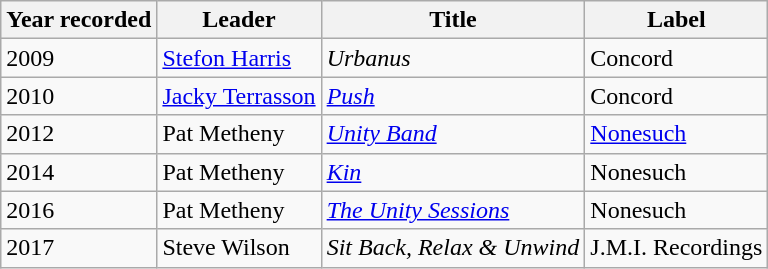<table class="wikitable sortable">
<tr>
<th>Year recorded</th>
<th>Leader</th>
<th>Title</th>
<th>Label</th>
</tr>
<tr>
<td>2009</td>
<td><a href='#'>Stefon Harris</a></td>
<td><em>Urbanus</em></td>
<td>Concord</td>
</tr>
<tr>
<td>2010</td>
<td><a href='#'>Jacky Terrasson</a></td>
<td><em><a href='#'>Push</a></em></td>
<td>Concord</td>
</tr>
<tr>
<td>2012</td>
<td>Pat Metheny</td>
<td><em><a href='#'>Unity Band</a></em></td>
<td><a href='#'>Nonesuch</a></td>
</tr>
<tr>
<td>2014</td>
<td>Pat Metheny</td>
<td><em><a href='#'>Kin</a></em></td>
<td>Nonesuch</td>
</tr>
<tr>
<td>2016</td>
<td>Pat Metheny</td>
<td><em><a href='#'>The Unity Sessions</a></em></td>
<td>Nonesuch</td>
</tr>
<tr>
<td>2017</td>
<td>Steve Wilson</td>
<td><em>Sit Back, Relax & Unwind</em></td>
<td>J.M.I. Recordings</td>
</tr>
</table>
